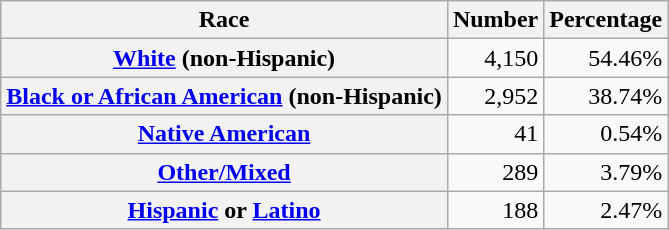<table class="wikitable" style="text-align:right">
<tr>
<th scope="col">Race</th>
<th scope="col">Number</th>
<th scope="col">Percentage</th>
</tr>
<tr>
<th scope="row"><a href='#'>White</a> (non-Hispanic)</th>
<td>4,150</td>
<td>54.46%</td>
</tr>
<tr>
<th scope="row"><a href='#'>Black or African American</a> (non-Hispanic)</th>
<td>2,952</td>
<td>38.74%</td>
</tr>
<tr>
<th scope="row"><a href='#'>Native American</a></th>
<td>41</td>
<td>0.54%</td>
</tr>
<tr>
<th scope="row"><a href='#'>Other/Mixed</a></th>
<td>289</td>
<td>3.79%</td>
</tr>
<tr>
<th scope="row"><a href='#'>Hispanic</a> or <a href='#'>Latino</a></th>
<td>188</td>
<td>2.47%</td>
</tr>
</table>
